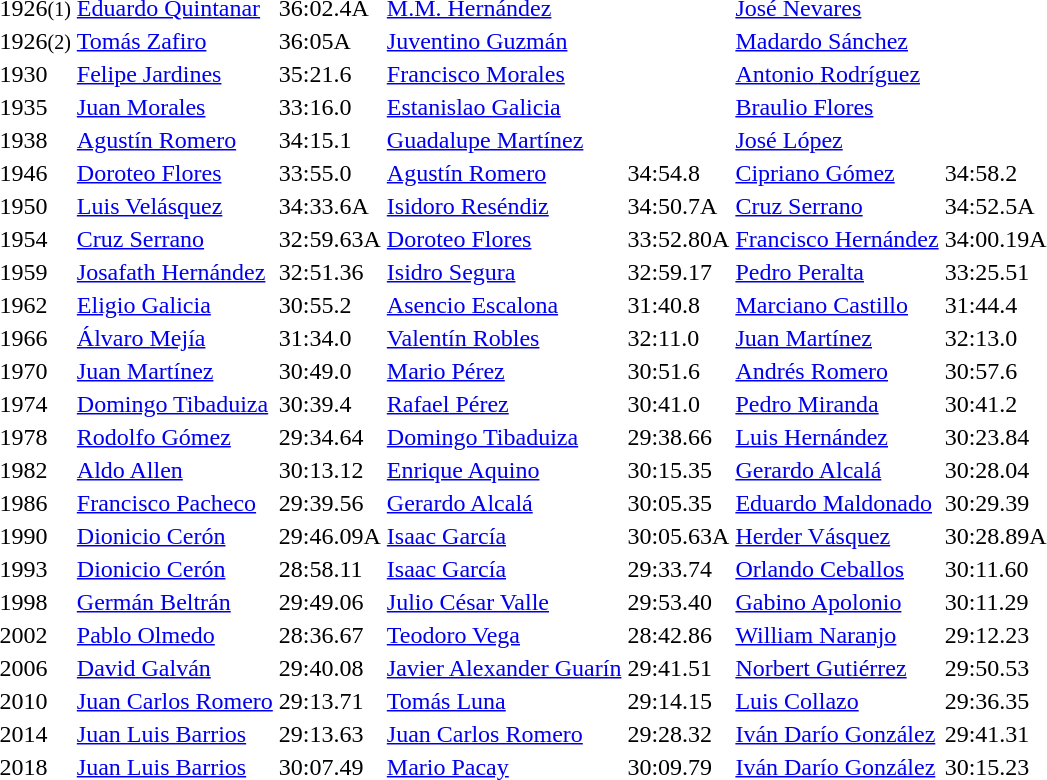<table>
<tr>
<td>1926<small>(1)</small></td>
<td><a href='#'>Eduardo Quintanar</a><br> </td>
<td>36:02.4A</td>
<td><a href='#'>M.M. Hernández</a><br> </td>
<td></td>
<td><a href='#'>José Nevares</a><br> </td>
<td></td>
</tr>
<tr>
<td>1926<small>(2)</small></td>
<td><a href='#'>Tomás Zafiro</a><br> </td>
<td>36:05A</td>
<td><a href='#'>Juventino Guzmán</a><br> </td>
<td></td>
<td><a href='#'>Madardo Sánchez</a><br> </td>
<td></td>
</tr>
<tr>
<td>1930</td>
<td><a href='#'>Felipe Jardines</a><br> </td>
<td>35:21.6</td>
<td><a href='#'>Francisco Morales</a><br> </td>
<td></td>
<td><a href='#'>Antonio Rodríguez</a><br> </td>
<td></td>
</tr>
<tr>
<td>1935</td>
<td><a href='#'>Juan Morales</a><br> </td>
<td>33:16.0</td>
<td><a href='#'>Estanislao Galicia</a><br> </td>
<td></td>
<td><a href='#'>Braulio Flores</a><br> </td>
<td></td>
</tr>
<tr>
<td>1938</td>
<td><a href='#'>Agustín Romero</a><br> </td>
<td>34:15.1</td>
<td><a href='#'>Guadalupe Martínez</a><br> </td>
<td></td>
<td><a href='#'>José López</a><br> </td>
<td></td>
</tr>
<tr>
<td>1946</td>
<td><a href='#'>Doroteo Flores</a><br> </td>
<td>33:55.0</td>
<td><a href='#'>Agustín Romero</a><br> </td>
<td>34:54.8</td>
<td><a href='#'>Cipriano Gómez</a><br> </td>
<td>34:58.2</td>
</tr>
<tr>
<td>1950</td>
<td><a href='#'>Luis Velásquez</a><br> </td>
<td>34:33.6A</td>
<td><a href='#'>Isidoro Reséndiz</a><br> </td>
<td>34:50.7A</td>
<td><a href='#'>Cruz Serrano</a><br> </td>
<td>34:52.5A</td>
</tr>
<tr>
<td>1954</td>
<td><a href='#'>Cruz Serrano</a><br> </td>
<td>32:59.63A</td>
<td><a href='#'>Doroteo Flores</a><br> </td>
<td>33:52.80A</td>
<td><a href='#'>Francisco Hernández</a><br> </td>
<td>34:00.19A</td>
</tr>
<tr>
<td>1959</td>
<td><a href='#'>Josafath Hernández</a><br> </td>
<td>32:51.36</td>
<td><a href='#'>Isidro Segura</a><br> </td>
<td>32:59.17</td>
<td><a href='#'>Pedro Peralta</a><br> </td>
<td>33:25.51</td>
</tr>
<tr>
<td>1962</td>
<td><a href='#'>Eligio Galicia</a><br> </td>
<td>30:55.2</td>
<td><a href='#'>Asencio Escalona</a><br> </td>
<td>31:40.8</td>
<td><a href='#'>Marciano Castillo</a><br> </td>
<td>31:44.4</td>
</tr>
<tr>
<td>1966</td>
<td><a href='#'>Álvaro Mejía</a><br> </td>
<td>31:34.0</td>
<td><a href='#'>Valentín Robles</a><br> </td>
<td>32:11.0</td>
<td><a href='#'>Juan Martínez</a><br> </td>
<td>32:13.0</td>
</tr>
<tr>
<td>1970</td>
<td><a href='#'>Juan Martínez</a><br> </td>
<td>30:49.0</td>
<td><a href='#'>Mario Pérez</a><br> </td>
<td>30:51.6</td>
<td><a href='#'>Andrés Romero</a><br> </td>
<td>30:57.6</td>
</tr>
<tr>
<td>1974</td>
<td><a href='#'>Domingo Tibaduiza</a><br> </td>
<td>30:39.4</td>
<td><a href='#'>Rafael Pérez</a><br> </td>
<td>30:41.0</td>
<td><a href='#'>Pedro Miranda</a><br> </td>
<td>30:41.2</td>
</tr>
<tr>
<td>1978</td>
<td><a href='#'>Rodolfo Gómez</a><br> </td>
<td>29:34.64</td>
<td><a href='#'>Domingo Tibaduiza</a><br> </td>
<td>29:38.66</td>
<td><a href='#'>Luis Hernández</a><br> </td>
<td>30:23.84</td>
</tr>
<tr>
<td>1982</td>
<td><a href='#'>Aldo Allen</a><br> </td>
<td>30:13.12</td>
<td><a href='#'>Enrique Aquino</a><br> </td>
<td>30:15.35</td>
<td><a href='#'>Gerardo Alcalá</a><br> </td>
<td>30:28.04</td>
</tr>
<tr>
<td>1986</td>
<td><a href='#'>Francisco Pacheco</a><br> </td>
<td>29:39.56</td>
<td><a href='#'>Gerardo Alcalá</a><br> </td>
<td>30:05.35</td>
<td><a href='#'>Eduardo Maldonado</a><br> </td>
<td>30:29.39</td>
</tr>
<tr>
<td>1990</td>
<td><a href='#'>Dionicio Cerón</a><br> </td>
<td>29:46.09A</td>
<td><a href='#'>Isaac García</a><br> </td>
<td>30:05.63A</td>
<td><a href='#'>Herder Vásquez</a><br> </td>
<td>30:28.89A</td>
</tr>
<tr>
<td>1993</td>
<td><a href='#'>Dionicio Cerón</a><br> </td>
<td>28:58.11</td>
<td><a href='#'>Isaac García</a><br> </td>
<td>29:33.74</td>
<td><a href='#'>Orlando Ceballos</a><br> </td>
<td>30:11.60</td>
</tr>
<tr>
<td>1998</td>
<td><a href='#'>Germán Beltrán</a><br> </td>
<td>29:49.06</td>
<td><a href='#'>Julio César Valle</a><br> </td>
<td>29:53.40</td>
<td><a href='#'>Gabino Apolonio</a><br> </td>
<td>30:11.29</td>
</tr>
<tr>
<td>2002</td>
<td><a href='#'>Pablo Olmedo</a><br> </td>
<td>28:36.67</td>
<td><a href='#'>Teodoro Vega</a><br> </td>
<td>28:42.86</td>
<td><a href='#'>William Naranjo</a><br> </td>
<td>29:12.23</td>
</tr>
<tr>
<td>2006</td>
<td><a href='#'>David Galván</a><br></td>
<td>29:40.08</td>
<td><a href='#'>Javier Alexander Guarín</a><br></td>
<td>29:41.51</td>
<td><a href='#'>Norbert Gutiérrez</a><br></td>
<td>29:50.53</td>
</tr>
<tr>
<td>2010</td>
<td><a href='#'>Juan Carlos Romero</a><br></td>
<td>29:13.71</td>
<td><a href='#'>Tomás Luna</a><br></td>
<td>29:14.15</td>
<td><a href='#'>Luis Collazo</a><br></td>
<td>29:36.35</td>
</tr>
<tr>
<td>2014</td>
<td><a href='#'>Juan Luis Barrios</a><br></td>
<td>29:13.63</td>
<td><a href='#'>Juan Carlos Romero</a><br></td>
<td>29:28.32</td>
<td><a href='#'>Iván Darío González</a><br></td>
<td>29:41.31</td>
</tr>
<tr>
<td>2018</td>
<td><a href='#'>Juan Luis Barrios</a><br></td>
<td>30:07.49</td>
<td><a href='#'>Mario Pacay</a><br></td>
<td>30:09.79</td>
<td><a href='#'>Iván Darío González</a><br></td>
<td>30:15.23</td>
</tr>
</table>
